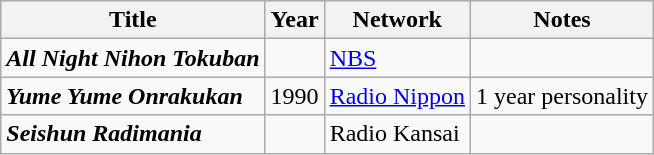<table class="wikitable">
<tr>
<th>Title</th>
<th>Year</th>
<th>Network</th>
<th>Notes</th>
</tr>
<tr>
<td><strong><em>All Night Nihon Tokuban</em></strong></td>
<td></td>
<td><a href='#'>NBS</a></td>
<td></td>
</tr>
<tr>
<td><strong><em>Yume Yume Onrakukan</em></strong></td>
<td>1990</td>
<td><a href='#'>Radio Nippon</a></td>
<td>1 year personality</td>
</tr>
<tr>
<td><strong><em>Seishun Radimania</em></strong></td>
<td></td>
<td>Radio Kansai</td>
<td></td>
</tr>
</table>
